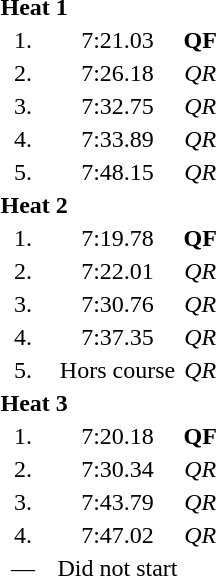<table style="text-align:center">
<tr>
<td colspan=4 align=left><strong>Heat 1</strong></td>
</tr>
<tr>
<td width=30>1.</td>
<td align=left></td>
<td width=80>7:21.03</td>
<td><strong>QF</strong></td>
</tr>
<tr>
<td>2.</td>
<td align=left></td>
<td>7:26.18</td>
<td><em>QR</em></td>
</tr>
<tr>
<td>3.</td>
<td align=left></td>
<td>7:32.75</td>
<td><em>QR</em></td>
</tr>
<tr>
<td>4.</td>
<td align=left></td>
<td>7:33.89</td>
<td><em>QR</em></td>
</tr>
<tr>
<td>5.</td>
<td align=left></td>
<td>7:48.15</td>
<td><em>QR</em></td>
</tr>
<tr>
<td colspan=4 align=left><strong>Heat 2</strong></td>
</tr>
<tr>
<td>1.</td>
<td align=left></td>
<td>7:19.78</td>
<td><strong>QF</strong></td>
</tr>
<tr>
<td>2.</td>
<td align=left></td>
<td>7:22.01</td>
<td><em>QR</em></td>
</tr>
<tr>
<td>3.</td>
<td align=left></td>
<td>7:30.76</td>
<td><em>QR</em></td>
</tr>
<tr>
<td>4.</td>
<td align=left></td>
<td>7:37.35</td>
<td><em>QR</em></td>
</tr>
<tr>
<td>5.</td>
<td align=left></td>
<td>Hors course</td>
<td><em>QR</em></td>
</tr>
<tr>
<td colspan=4 align=left><strong>Heat 3</strong></td>
</tr>
<tr>
<td>1.</td>
<td align=left></td>
<td>7:20.18</td>
<td><strong>QF</strong></td>
</tr>
<tr>
<td>2.</td>
<td align=left></td>
<td>7:30.34</td>
<td><em>QR</em></td>
</tr>
<tr>
<td>3.</td>
<td align=left></td>
<td>7:43.79</td>
<td><em>QR</em></td>
</tr>
<tr>
<td>4.</td>
<td align=left></td>
<td>7:47.02</td>
<td><em>QR</em></td>
</tr>
<tr>
<td>—</td>
<td align=left></td>
<td>Did not start</td>
<td></td>
</tr>
</table>
